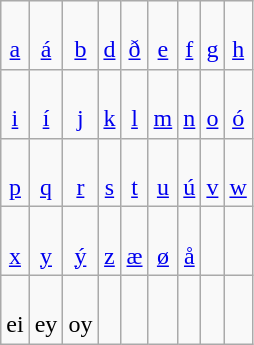<table class="wikitable" style="line-height: 1.2">
<tr align="center">
<td> <br> <a href='#'>a</a></td>
<td> <br> <a href='#'>á</a></td>
<td> <br> <a href='#'>b</a></td>
<td> <br> <a href='#'>d</a></td>
<td> <br> <a href='#'>ð</a></td>
<td> <br> <a href='#'>e</a></td>
<td> <br> <a href='#'>f</a></td>
<td> <br> <a href='#'>g</a></td>
<td> <br> <a href='#'>h</a></td>
</tr>
<tr align="center">
<td> <br> <a href='#'>i</a></td>
<td> <br> <a href='#'>í</a></td>
<td> <br> <a href='#'>j</a></td>
<td> <br> <a href='#'>k</a></td>
<td> <br> <a href='#'>l</a></td>
<td> <br> <a href='#'>m</a></td>
<td> <br> <a href='#'>n</a></td>
<td> <br> <a href='#'>o</a></td>
<td> <br> <a href='#'>ó</a></td>
</tr>
<tr align="center">
<td> <br> <a href='#'>p</a></td>
<td> <br> <a href='#'>q</a></td>
<td> <br> <a href='#'>r</a></td>
<td> <br> <a href='#'>s</a></td>
<td> <br> <a href='#'>t</a></td>
<td> <br> <a href='#'>u</a></td>
<td> <br> <a href='#'>ú</a></td>
<td> <br> <a href='#'>v</a></td>
<td> <br> <a href='#'>w</a></td>
</tr>
<tr align="center">
<td> <br> <a href='#'>x</a></td>
<td> <br> <a href='#'>y</a></td>
<td> <br> <a href='#'>ý</a></td>
<td> <br> <a href='#'>z</a></td>
<td> <br> <a href='#'>æ</a></td>
<td> <br> <a href='#'>ø</a></td>
<td> <br> <a href='#'>å</a></td>
<td></td>
<td></td>
</tr>
<tr>
<td> <br> ei</td>
<td> <br> ey</td>
<td> <br> oy</td>
<td></td>
<td></td>
<td></td>
<td></td>
<td></td>
<td></td>
</tr>
</table>
